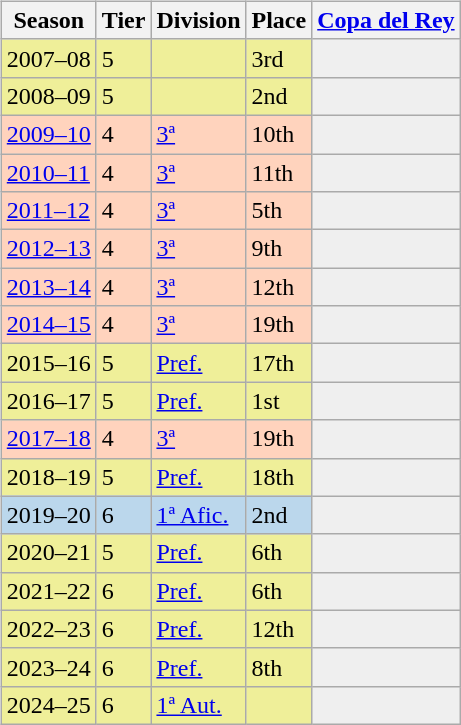<table>
<tr>
<td valign="top" width=0%><br><table class="wikitable">
<tr style="background:#f0f6fa;">
<th>Season</th>
<th>Tier</th>
<th>Division</th>
<th>Place</th>
<th><a href='#'>Copa del Rey</a></th>
</tr>
<tr>
<td style="background:#EFEF99;">2007–08</td>
<td style="background:#EFEF99;">5</td>
<td style="background:#EFEF99;"></td>
<td style="background:#EFEF99;">3rd</td>
<th style="background:#efefef;"></th>
</tr>
<tr>
<td style="background:#EFEF99;">2008–09</td>
<td style="background:#EFEF99;">5</td>
<td style="background:#EFEF99;"></td>
<td style="background:#EFEF99;">2nd</td>
<th style="background:#efefef;"></th>
</tr>
<tr>
<td style="background:#FFD3BD;"><a href='#'>2009–10</a></td>
<td style="background:#FFD3BD;">4</td>
<td style="background:#FFD3BD;"><a href='#'>3ª</a></td>
<td style="background:#FFD3BD;">10th</td>
<td style="background:#efefef;"></td>
</tr>
<tr>
<td style="background:#FFD3BD;"><a href='#'>2010–11</a></td>
<td style="background:#FFD3BD;">4</td>
<td style="background:#FFD3BD;"><a href='#'>3ª</a></td>
<td style="background:#FFD3BD;">11th</td>
<td style="background:#efefef;"></td>
</tr>
<tr>
<td style="background:#FFD3BD;"><a href='#'>2011–12</a></td>
<td style="background:#FFD3BD;">4</td>
<td style="background:#FFD3BD;"><a href='#'>3ª</a></td>
<td style="background:#FFD3BD;">5th</td>
<td style="background:#efefef;"></td>
</tr>
<tr>
<td style="background:#FFD3BD;"><a href='#'>2012–13</a></td>
<td style="background:#FFD3BD;">4</td>
<td style="background:#FFD3BD;"><a href='#'>3ª</a></td>
<td style="background:#FFD3BD;">9th</td>
<td style="background:#efefef;"></td>
</tr>
<tr>
<td style="background:#FFD3BD;"><a href='#'>2013–14</a></td>
<td style="background:#FFD3BD;">4</td>
<td style="background:#FFD3BD;"><a href='#'>3ª</a></td>
<td style="background:#FFD3BD;">12th</td>
<td style="background:#efefef;"></td>
</tr>
<tr>
<td style="background:#FFD3BD;"><a href='#'>2014–15</a></td>
<td style="background:#FFD3BD;">4</td>
<td style="background:#FFD3BD;"><a href='#'>3ª</a></td>
<td style="background:#FFD3BD;">19th</td>
<td style="background:#efefef;"></td>
</tr>
<tr>
<td style="background:#EFEF99;">2015–16</td>
<td style="background:#EFEF99;">5</td>
<td style="background:#EFEF99;"><a href='#'>Pref.</a></td>
<td style="background:#EFEF99;">17th</td>
<th style="background:#efefef;"></th>
</tr>
<tr>
<td style="background:#EFEF99;">2016–17</td>
<td style="background:#EFEF99;">5</td>
<td style="background:#EFEF99;"><a href='#'>Pref.</a></td>
<td style="background:#EFEF99;">1st</td>
<th style="background:#efefef;"></th>
</tr>
<tr>
<td style="background:#FFD3BD;"><a href='#'>2017–18</a></td>
<td style="background:#FFD3BD;">4</td>
<td style="background:#FFD3BD;"><a href='#'>3ª</a></td>
<td style="background:#FFD3BD;">19th</td>
<td style="background:#efefef;"></td>
</tr>
<tr>
<td style="background:#EFEF99;">2018–19</td>
<td style="background:#EFEF99;">5</td>
<td style="background:#EFEF99;"><a href='#'>Pref.</a></td>
<td style="background:#EFEF99;">18th</td>
<td style="background:#efefef;"></td>
</tr>
<tr>
<td style="background:#BBD7EC;">2019–20</td>
<td style="background:#BBD7EC;">6</td>
<td style="background:#BBD7EC;"><a href='#'>1ª Afic.</a></td>
<td style="background:#BBD7EC;">2nd</td>
<th style="background:#efefef;"></th>
</tr>
<tr>
<td style="background:#EFEF99;">2020–21</td>
<td style="background:#EFEF99;">5</td>
<td style="background:#EFEF99;"><a href='#'>Pref.</a></td>
<td style="background:#EFEF99;">6th</td>
<td style="background:#efefef;"></td>
</tr>
<tr>
<td style="background:#EFEF99;">2021–22</td>
<td style="background:#EFEF99;">6</td>
<td style="background:#EFEF99;"><a href='#'>Pref.</a></td>
<td style="background:#EFEF99;">6th</td>
<td style="background:#efefef;"></td>
</tr>
<tr>
<td style="background:#EFEF99;">2022–23</td>
<td style="background:#EFEF99;">6</td>
<td style="background:#EFEF99;"><a href='#'>Pref.</a></td>
<td style="background:#EFEF99;">12th</td>
<td style="background:#efefef;"></td>
</tr>
<tr>
<td style="background:#EFEF99;">2023–24</td>
<td style="background:#EFEF99;">6</td>
<td style="background:#EFEF99;"><a href='#'>Pref.</a></td>
<td style="background:#EFEF99;">8th</td>
<td style="background:#efefef;"></td>
</tr>
<tr>
<td style="background:#EFEF99;">2024–25</td>
<td style="background:#EFEF99;">6</td>
<td style="background:#EFEF99;"><a href='#'>1ª Aut.</a></td>
<td style="background:#EFEF99;"></td>
<td style="background:#efefef;"></td>
</tr>
</table>
</td>
</tr>
</table>
